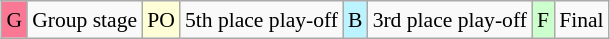<table class="wikitable" style="margin:0.5em auto; font-size:90%; line-height:1.25em;">
<tr>
<td bgcolor="#FA7894" align=center>G</td>
<td>Group stage</td>
<td bgcolor="#FFFFD7" align=center>PO</td>
<td>5th place play-off</td>
<td bgcolor="#BBF3FF" align=center>B</td>
<td>3rd place play-off</td>
<td bgcolor="#ccffcc" align=center>F</td>
<td>Final</td>
</tr>
</table>
